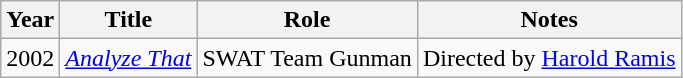<table class="wikitable sortable">
<tr>
<th>Year</th>
<th>Title</th>
<th>Role</th>
<th>Notes</th>
</tr>
<tr>
<td>2002</td>
<td><em><a href='#'>Analyze That</a></em></td>
<td>SWAT Team Gunman</td>
<td>Directed by <a href='#'>Harold Ramis</a></td>
</tr>
</table>
